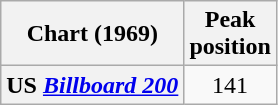<table class="wikitable sortable plainrowheaders" style="text-align:center;">
<tr>
<th>Chart (1969)</th>
<th>Peak<br>position</th>
</tr>
<tr>
<th scope="row">US <em><a href='#'>Billboard 200</a></em></th>
<td style="text-align:center;">141</td>
</tr>
</table>
